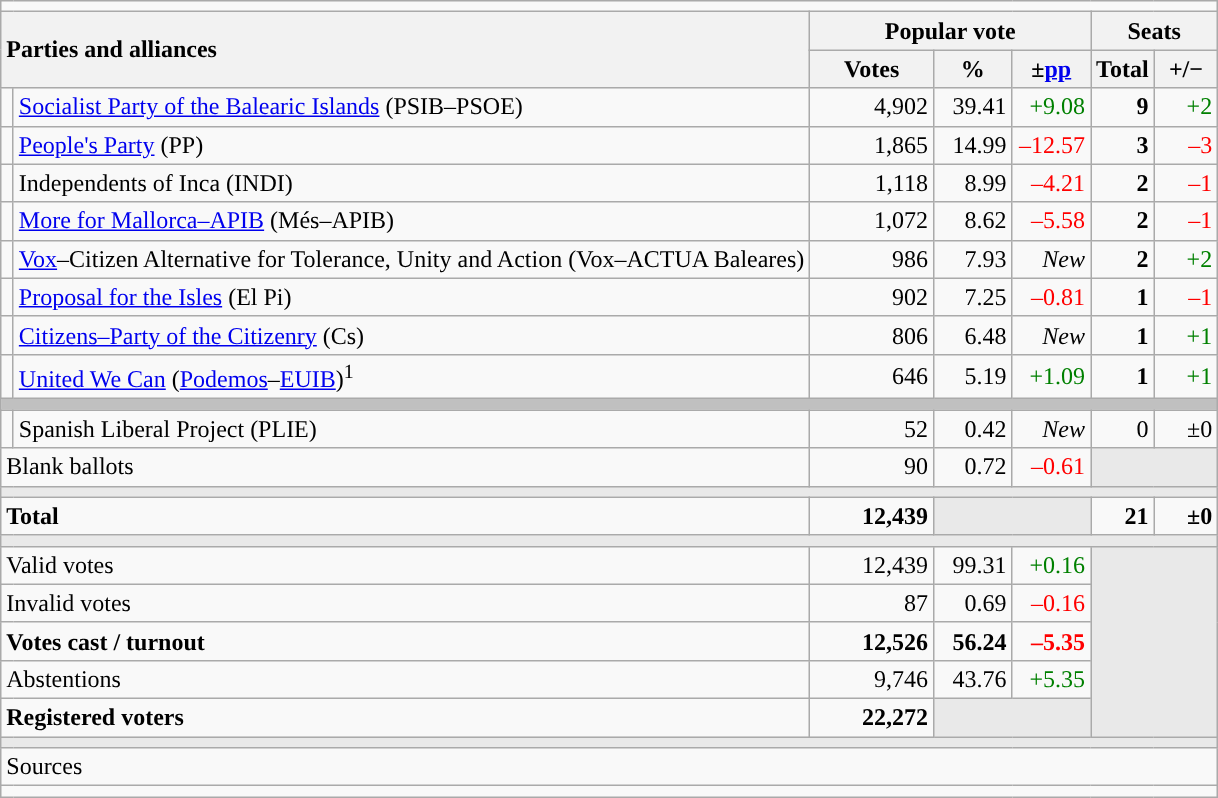<table class="wikitable" style="text-align:right;">
<tr>
<td colspan="7"></td>
</tr>
<tr>
<th style="text-align:left;" rowspan="2" colspan="2" width="525">Parties and alliances</th>
<th colspan="3">Popular vote</th>
<th colspan="2">Seats</th>
</tr>
<tr>
<th width="75">Votes</th>
<th width="45">%</th>
<th width="45">±<a href='#'>pp</a></th>
<th width="35">Total</th>
<th width="35">+/−</th>
</tr>
<tr>
<td width="1" style="color:inherit;background:"></td>
<td align="left"><a href='#'>Socialist Party of the Balearic Islands</a> (PSIB–PSOE)</td>
<td>4,902</td>
<td>39.41</td>
<td style="color:green;">+9.08</td>
<td><strong>9</strong></td>
<td style="color:green;">+2</td>
</tr>
<tr>
<td style="color:inherit;background:"></td>
<td align="left"><a href='#'>People's Party</a> (PP)</td>
<td>1,865</td>
<td>14.99</td>
<td style="color:red;">–12.57</td>
<td><strong>3</strong></td>
<td style="color:red;">–3</td>
</tr>
<tr>
<td style="color:inherit;background:"></td>
<td align="left">Independents of Inca (INDI)</td>
<td>1,118</td>
<td>8.99</td>
<td style="color:red;">–4.21</td>
<td><strong>2</strong></td>
<td style="color:red;">–1</td>
</tr>
<tr>
<td style="color:inherit;background:"></td>
<td align="left"><a href='#'>More for Mallorca–APIB</a> (Més–APIB)</td>
<td>1,072</td>
<td>8.62</td>
<td style="color:red;">–5.58</td>
<td><strong>2</strong></td>
<td style="color:red;">–1</td>
</tr>
<tr>
<td style="color:inherit;background:"></td>
<td align="left"><a href='#'>Vox</a>–Citizen Alternative for Tolerance, Unity and Action (Vox–ACTUA Baleares)</td>
<td>986</td>
<td>7.93</td>
<td><em>New</em></td>
<td><strong>2</strong></td>
<td style="color:green;">+2</td>
</tr>
<tr>
<td style="color:inherit;background:"></td>
<td align="left"><a href='#'>Proposal for the Isles</a> (El Pi)</td>
<td>902</td>
<td>7.25</td>
<td style="color:red;">–0.81</td>
<td><strong>1</strong></td>
<td style="color:red;">–1</td>
</tr>
<tr>
<td style="color:inherit;background:"></td>
<td align="left"><a href='#'>Citizens–Party of the Citizenry</a> (Cs)</td>
<td>806</td>
<td>6.48</td>
<td><em>New</em></td>
<td><strong>1</strong></td>
<td style="color:green;">+1</td>
</tr>
<tr>
<td style="color:inherit;background:"></td>
<td align="left"><a href='#'>United We Can</a> (<a href='#'>Podemos</a>–<a href='#'>EUIB</a>)<sup>1</sup></td>
<td>646</td>
<td>5.19</td>
<td style="color:green;">+1.09</td>
<td><strong>1</strong></td>
<td style="color:green;">+1</td>
</tr>
<tr>
<td colspan="7" bgcolor="#C0C0C0"></td>
</tr>
<tr>
<td style="color:inherit;background:"></td>
<td align="left">Spanish Liberal Project (PLIE)</td>
<td>52</td>
<td>0.42</td>
<td><em>New</em></td>
<td>0</td>
<td>±0</td>
</tr>
<tr>
<td align="left" colspan="2">Blank ballots</td>
<td>90</td>
<td>0.72</td>
<td style="color:red;">–0.61</td>
<td bgcolor="#E9E9E9" colspan="2"></td>
</tr>
<tr>
<td colspan="7" bgcolor="#E9E9E9"></td>
</tr>
<tr style="font-weight:bold;">
<td align="left" colspan="2">Total</td>
<td>12,439</td>
<td bgcolor="#E9E9E9" colspan="2"></td>
<td>21</td>
<td>±0</td>
</tr>
<tr>
<td colspan="7" bgcolor="#E9E9E9"></td>
</tr>
<tr>
<td align="left" colspan="2">Valid votes</td>
<td>12,439</td>
<td>99.31</td>
<td style="color:green;">+0.16</td>
<td bgcolor="#E9E9E9" colspan="2" rowspan="5"></td>
</tr>
<tr>
<td align="left" colspan="2">Invalid votes</td>
<td>87</td>
<td>0.69</td>
<td style="color:red;">–0.16</td>
</tr>
<tr style="font-weight:bold;">
<td align="left" colspan="2">Votes cast / turnout</td>
<td>12,526</td>
<td>56.24</td>
<td style="color:red;">–5.35</td>
</tr>
<tr>
<td align="left" colspan="2">Abstentions</td>
<td>9,746</td>
<td>43.76</td>
<td style="color:green;">+5.35</td>
</tr>
<tr style="font-weight:bold;">
<td align="left" colspan="2">Registered voters</td>
<td>22,272</td>
<td bgcolor="#E9E9E9" colspan="2"></td>
</tr>
<tr>
<td colspan="7" bgcolor="#E9E9E9"></td>
</tr>
<tr>
<td align="left" colspan="7">Sources</td>
</tr>
<tr>
<td colspan="7" style="text-align:left; max-width:790px;"></td>
</tr>
</table>
